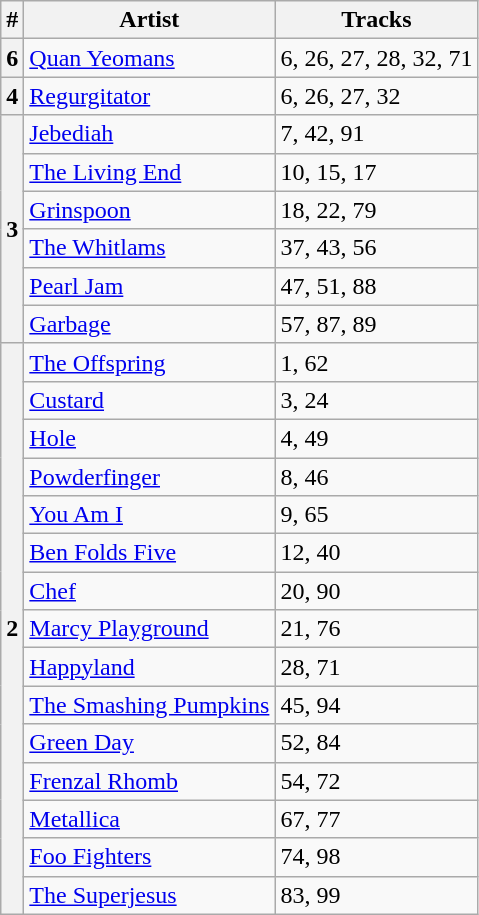<table class="wikitable sortable">
<tr>
<th>#</th>
<th>Artist</th>
<th>Tracks</th>
</tr>
<tr>
<th>6</th>
<td><a href='#'>Quan Yeomans</a></td>
<td>6, 26, 27, 28, 32, 71</td>
</tr>
<tr>
<th>4</th>
<td><a href='#'>Regurgitator</a></td>
<td>6, 26, 27, 32</td>
</tr>
<tr>
<th rowspan="6">3</th>
<td><a href='#'>Jebediah</a></td>
<td>7, 42, 91</td>
</tr>
<tr>
<td><a href='#'>The Living End</a></td>
<td>10, 15, 17</td>
</tr>
<tr>
<td><a href='#'>Grinspoon</a></td>
<td>18, 22, 79</td>
</tr>
<tr>
<td><a href='#'>The Whitlams</a></td>
<td>37, 43, 56</td>
</tr>
<tr>
<td><a href='#'>Pearl Jam</a></td>
<td>47, 51, 88</td>
</tr>
<tr>
<td><a href='#'>Garbage</a></td>
<td>57, 87, 89</td>
</tr>
<tr>
<th rowspan="15">2</th>
<td><a href='#'>The Offspring</a></td>
<td>1, 62</td>
</tr>
<tr>
<td><a href='#'>Custard</a></td>
<td>3, 24</td>
</tr>
<tr>
<td><a href='#'>Hole</a></td>
<td>4, 49</td>
</tr>
<tr>
<td><a href='#'>Powderfinger</a></td>
<td>8, 46</td>
</tr>
<tr>
<td><a href='#'>You Am I</a></td>
<td>9, 65</td>
</tr>
<tr>
<td><a href='#'>Ben Folds Five</a></td>
<td>12, 40</td>
</tr>
<tr>
<td><a href='#'>Chef</a></td>
<td>20, 90</td>
</tr>
<tr>
<td><a href='#'>Marcy Playground</a></td>
<td>21, 76</td>
</tr>
<tr>
<td><a href='#'>Happyland</a></td>
<td>28, 71</td>
</tr>
<tr>
<td><a href='#'>The Smashing Pumpkins</a></td>
<td>45, 94</td>
</tr>
<tr>
<td><a href='#'>Green Day</a></td>
<td>52, 84</td>
</tr>
<tr>
<td><a href='#'>Frenzal Rhomb</a></td>
<td>54, 72</td>
</tr>
<tr>
<td><a href='#'>Metallica</a></td>
<td>67, 77</td>
</tr>
<tr>
<td><a href='#'>Foo Fighters</a></td>
<td>74, 98</td>
</tr>
<tr>
<td><a href='#'>The Superjesus</a></td>
<td>83, 99</td>
</tr>
</table>
